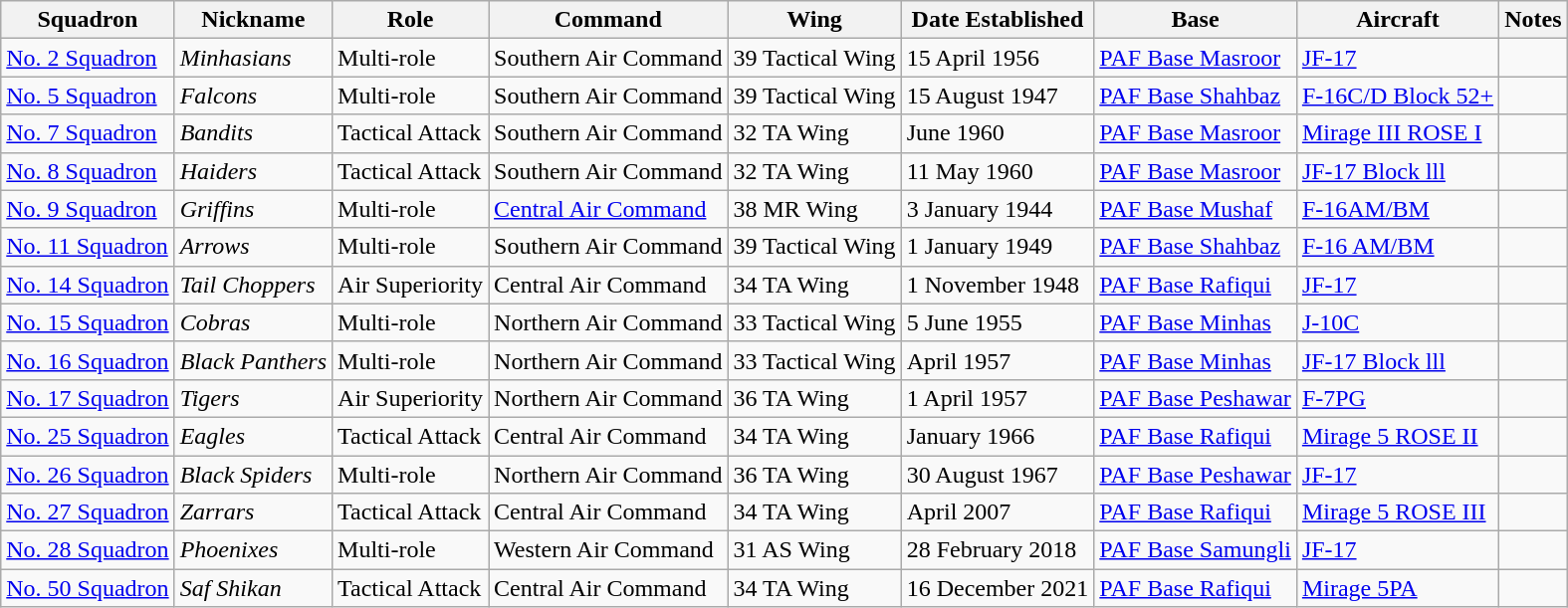<table class="wikitable sortable">
<tr>
<th>Squadron</th>
<th>Nickname</th>
<th>Role</th>
<th>Command</th>
<th>Wing</th>
<th>Date Established</th>
<th>Base</th>
<th>Aircraft</th>
<th>Notes</th>
</tr>
<tr>
<td><a href='#'>No. 2 Squadron</a></td>
<td><em>Minhasians</em></td>
<td>Multi-role</td>
<td>Southern Air Command</td>
<td>39 Tactical Wing</td>
<td>15 April 1956</td>
<td><a href='#'>PAF Base Masroor</a></td>
<td><a href='#'>JF-17</a></td>
<td></td>
</tr>
<tr>
<td><a href='#'>No. 5 Squadron</a></td>
<td><em>Falcons</em></td>
<td>Multi-role</td>
<td>Southern Air Command</td>
<td>39 Tactical Wing</td>
<td>15 August 1947</td>
<td><a href='#'>PAF Base Shahbaz</a></td>
<td><a href='#'>F-16C/D Block 52+</a></td>
<td></td>
</tr>
<tr>
<td><a href='#'>No. 7 Squadron</a></td>
<td><em>Bandits</em></td>
<td>Tactical Attack</td>
<td>Southern Air Command</td>
<td>32 TA Wing</td>
<td>June 1960</td>
<td><a href='#'>PAF Base Masroor</a></td>
<td><a href='#'>Mirage III ROSE I</a></td>
<td></td>
</tr>
<tr>
<td><a href='#'>No. 8 Squadron</a></td>
<td><em>Haiders</em></td>
<td>Tactical Attack</td>
<td>Southern Air Command</td>
<td>32 TA Wing</td>
<td>11 May 1960</td>
<td><a href='#'>PAF Base Masroor</a></td>
<td><a href='#'>JF-17 Block lll</a></td>
<td></td>
</tr>
<tr>
<td><a href='#'>No. 9 Squadron</a></td>
<td><em>Griffins</em></td>
<td>Multi-role</td>
<td><a href='#'>Central Air Command</a></td>
<td>38 MR Wing</td>
<td>3 January 1944</td>
<td><a href='#'>PAF Base Mushaf</a></td>
<td><a href='#'>F-16AM/BM</a></td>
<td></td>
</tr>
<tr>
<td><a href='#'>No. 11 Squadron</a></td>
<td><em>Arrows</em></td>
<td>Multi-role</td>
<td>Southern Air Command</td>
<td>39 Tactical Wing</td>
<td>1 January 1949</td>
<td><a href='#'>PAF Base Shahbaz</a></td>
<td><a href='#'>F-16 AM/BM</a></td>
<td></td>
</tr>
<tr>
<td><a href='#'>No. 14 Squadron</a></td>
<td><em>Tail Choppers</em></td>
<td>Air Superiority</td>
<td>Central Air Command</td>
<td>34 TA Wing</td>
<td>1 November 1948</td>
<td><a href='#'>PAF Base Rafiqui</a></td>
<td><a href='#'>JF-17</a></td>
<td></td>
</tr>
<tr>
<td><a href='#'>No. 15 Squadron</a></td>
<td><em>Cobras</em></td>
<td>Multi-role</td>
<td>Northern Air Command</td>
<td>33 Tactical Wing</td>
<td>5 June 1955</td>
<td><a href='#'>PAF Base Minhas</a></td>
<td><a href='#'>J-10C</a></td>
<td></td>
</tr>
<tr>
<td><a href='#'>No. 16 Squadron</a></td>
<td><em>Black Panthers</em></td>
<td>Multi-role</td>
<td>Northern Air Command</td>
<td>33 Tactical Wing</td>
<td>April 1957</td>
<td><a href='#'>PAF Base Minhas</a></td>
<td><a href='#'>JF-17 Block lll</a></td>
<td></td>
</tr>
<tr>
<td><a href='#'>No. 17 Squadron</a></td>
<td><em>Tigers</em></td>
<td>Air Superiority</td>
<td>Northern Air Command</td>
<td>36 TA Wing</td>
<td>1 April 1957</td>
<td><a href='#'>PAF Base Peshawar</a></td>
<td><a href='#'>F-7PG</a></td>
<td></td>
</tr>
<tr>
<td><a href='#'>No. 25 Squadron</a></td>
<td><em>Eagles</em></td>
<td>Tactical Attack</td>
<td>Central Air Command</td>
<td>34 TA Wing</td>
<td>January 1966</td>
<td><a href='#'>PAF Base Rafiqui</a></td>
<td><a href='#'>Mirage 5 ROSE II</a></td>
<td></td>
</tr>
<tr>
<td><a href='#'>No. 26 Squadron</a></td>
<td><em>Black Spiders</em></td>
<td>Multi-role</td>
<td>Northern Air Command</td>
<td>36 TA Wing</td>
<td>30 August 1967</td>
<td><a href='#'>PAF Base Peshawar</a></td>
<td><a href='#'>JF-17</a></td>
<td></td>
</tr>
<tr>
<td><a href='#'>No. 27 Squadron</a></td>
<td><em>Zarrars</em></td>
<td>Tactical Attack</td>
<td>Central Air Command</td>
<td>34 TA Wing</td>
<td>April 2007</td>
<td><a href='#'>PAF Base Rafiqui</a></td>
<td><a href='#'>Mirage 5 ROSE III</a></td>
<td></td>
</tr>
<tr>
<td><a href='#'>No. 28 Squadron</a></td>
<td><em>Phoenixes</em></td>
<td>Multi-role</td>
<td>Western Air Command</td>
<td>31 AS Wing</td>
<td>28 February 2018</td>
<td><a href='#'>PAF Base Samungli</a></td>
<td><a href='#'>JF-17</a></td>
<td></td>
</tr>
<tr>
<td><a href='#'>No. 50 Squadron</a></td>
<td><em>Saf Shikan</em></td>
<td>Tactical Attack</td>
<td>Central Air Command</td>
<td>34 TA Wing</td>
<td>16 December 2021</td>
<td><a href='#'>PAF Base Rafiqui</a></td>
<td><a href='#'>Mirage 5PA</a></td>
<td></td>
</tr>
</table>
